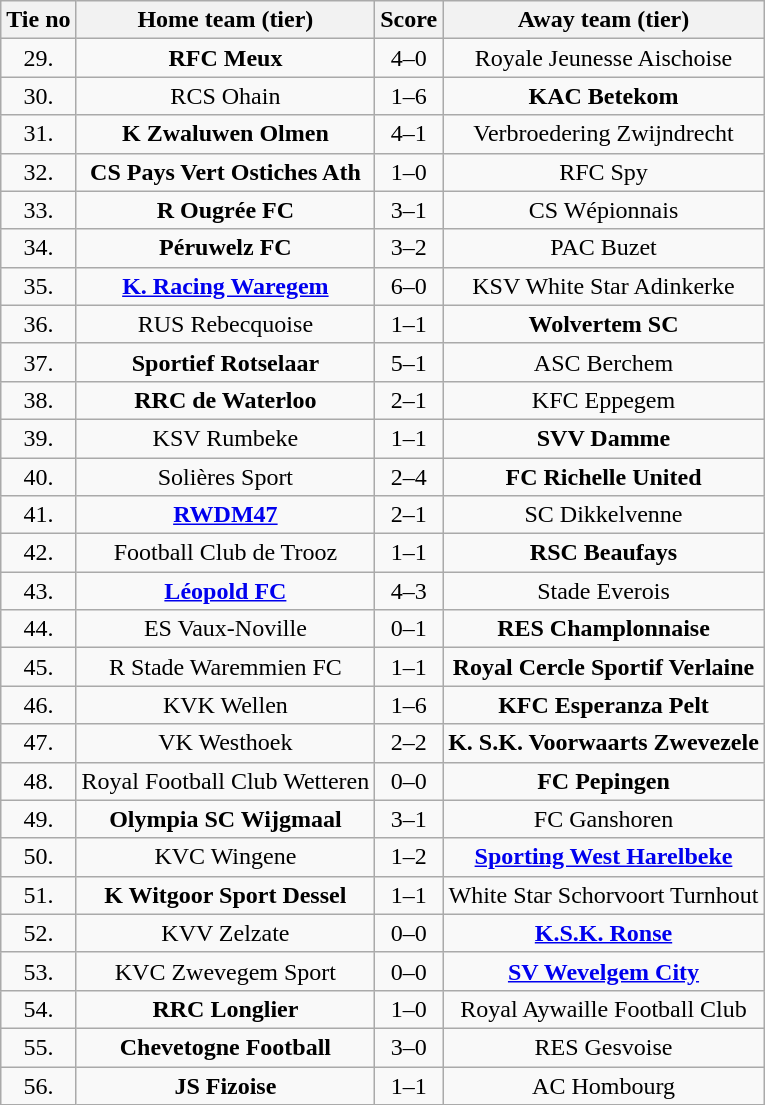<table class="wikitable" style="text-align: center">
<tr>
<th>Tie no</th>
<th>Home team (tier)</th>
<th>Score</th>
<th>Away team (tier)</th>
</tr>
<tr>
<td>29.</td>
<td><strong>RFC Meux</strong></td>
<td>4–0</td>
<td>Royale Jeunesse Aischoise</td>
</tr>
<tr>
<td>30.</td>
<td>RCS Ohain</td>
<td>1–6</td>
<td><strong>KAC Betekom</strong></td>
</tr>
<tr>
<td>31.</td>
<td><strong>K Zwaluwen Olmen</strong></td>
<td>4–1</td>
<td>Verbroedering Zwijndrecht</td>
</tr>
<tr>
<td>32.</td>
<td><strong>CS Pays Vert Ostiches Ath</strong></td>
<td>1–0</td>
<td>RFC Spy</td>
</tr>
<tr>
<td>33.</td>
<td><strong>R Ougrée FC</strong></td>
<td>3–1</td>
<td>CS Wépionnais</td>
</tr>
<tr>
<td>34.</td>
<td><strong>Péruwelz FC</strong></td>
<td>3–2</td>
<td>PAC Buzet</td>
</tr>
<tr>
<td>35.</td>
<td><strong><a href='#'>K. Racing Waregem</a></strong></td>
<td>6–0</td>
<td>KSV White Star Adinkerke</td>
</tr>
<tr>
<td>36.</td>
<td>RUS Rebecquoise</td>
<td>1–1 </td>
<td><strong>Wolvertem SC</strong></td>
</tr>
<tr>
<td>37.</td>
<td><strong>Sportief Rotselaar</strong></td>
<td>5–1</td>
<td>ASC Berchem</td>
</tr>
<tr>
<td>38.</td>
<td><strong>RRC de Waterloo</strong></td>
<td>2–1</td>
<td>KFC Eppegem</td>
</tr>
<tr>
<td>39.</td>
<td>KSV Rumbeke</td>
<td>1–1 </td>
<td><strong>SVV Damme</strong></td>
</tr>
<tr>
<td>40.</td>
<td>Solières Sport</td>
<td>2–4</td>
<td><strong>FC Richelle United</strong></td>
</tr>
<tr>
<td>41.</td>
<td><strong><a href='#'>RWDM47</a></strong></td>
<td>2–1</td>
<td>SC Dikkelvenne</td>
</tr>
<tr>
<td>42.</td>
<td>Football Club de Trooz</td>
<td>1–1 </td>
<td><strong>RSC Beaufays</strong></td>
</tr>
<tr>
<td>43.</td>
<td><strong><a href='#'>Léopold FC</a></strong></td>
<td>4–3</td>
<td>Stade Everois</td>
</tr>
<tr>
<td>44.</td>
<td>ES Vaux-Noville</td>
<td>0–1</td>
<td><strong>RES Champlonnaise</strong></td>
</tr>
<tr>
<td>45.</td>
<td>R Stade Waremmien FC</td>
<td>1–1 </td>
<td><strong>Royal Cercle Sportif Verlaine</strong></td>
</tr>
<tr>
<td>46.</td>
<td>KVK Wellen</td>
<td>1–6</td>
<td><strong>KFC Esperanza Pelt</strong></td>
</tr>
<tr>
<td>47.</td>
<td>VK Westhoek</td>
<td>2–2 </td>
<td><strong>K. S.K. Voorwaarts Zwevezele</strong></td>
</tr>
<tr>
<td>48.</td>
<td>Royal Football Club Wetteren</td>
<td>0–0 </td>
<td><strong>FC Pepingen</strong></td>
</tr>
<tr>
<td>49.</td>
<td><strong>Olympia SC Wijgmaal</strong></td>
<td>3–1</td>
<td>FC Ganshoren</td>
</tr>
<tr>
<td>50.</td>
<td>KVC Wingene</td>
<td>1–2</td>
<td><strong><a href='#'>Sporting West Harelbeke</a></strong></td>
</tr>
<tr>
<td>51.</td>
<td><strong>K Witgoor Sport Dessel</strong></td>
<td>1–1 </td>
<td>White Star Schorvoort Turnhout</td>
</tr>
<tr>
<td>52.</td>
<td>KVV Zelzate</td>
<td>0–0 </td>
<td><strong><a href='#'>K.S.K. Ronse</a></strong></td>
</tr>
<tr>
<td>53.</td>
<td>KVC Zwevegem Sport</td>
<td>0–0 </td>
<td><strong><a href='#'>SV Wevelgem City</a></strong></td>
</tr>
<tr>
<td>54.</td>
<td><strong>RRC Longlier</strong></td>
<td>1–0</td>
<td>Royal Aywaille Football Club</td>
</tr>
<tr>
<td>55.</td>
<td><strong>Chevetogne Football</strong></td>
<td>3–0</td>
<td>RES Gesvoise</td>
</tr>
<tr>
<td>56.</td>
<td><strong>JS Fizoise</strong></td>
<td>1–1 </td>
<td>AC Hombourg</td>
</tr>
</table>
